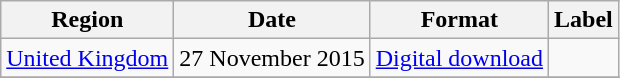<table class=wikitable>
<tr>
<th>Region</th>
<th>Date</th>
<th>Format</th>
<th>Label</th>
</tr>
<tr>
<td><a href='#'>United Kingdom</a></td>
<td>27 November 2015</td>
<td><a href='#'>Digital download</a></td>
<td></td>
</tr>
<tr>
</tr>
</table>
